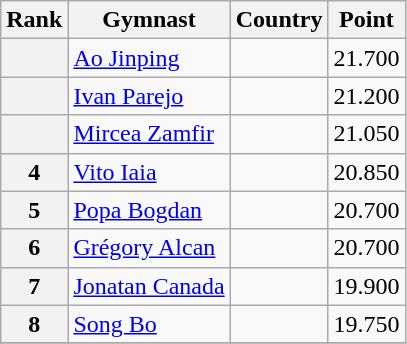<table class="wikitable sortable">
<tr>
<th>Rank</th>
<th>Gymnast</th>
<th>Country</th>
<th>Point</th>
</tr>
<tr>
<th></th>
<td><a href='#'>Ao Jinping</a></td>
<td></td>
<td>21.700</td>
</tr>
<tr>
<th></th>
<td><a href='#'>Ivan Parejo</a></td>
<td></td>
<td>21.200</td>
</tr>
<tr>
<th></th>
<td><a href='#'>Mircea Zamfir</a></td>
<td></td>
<td>21.050</td>
</tr>
<tr>
<th>4</th>
<td><a href='#'>Vito Iaia</a></td>
<td></td>
<td>20.850</td>
</tr>
<tr>
<th>5</th>
<td><a href='#'>Popa Bogdan</a></td>
<td></td>
<td>20.700</td>
</tr>
<tr>
<th>6</th>
<td><a href='#'>Grégory Alcan</a></td>
<td></td>
<td>20.700</td>
</tr>
<tr>
<th>7</th>
<td><a href='#'>Jonatan Canada</a></td>
<td></td>
<td>19.900</td>
</tr>
<tr>
<th>8</th>
<td><a href='#'>Song Bo</a></td>
<td></td>
<td>19.750</td>
</tr>
<tr>
</tr>
</table>
